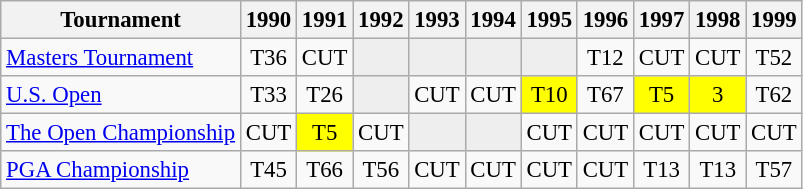<table class="wikitable" style="font-size:95%;text-align:center;">
<tr>
<th>Tournament</th>
<th>1990</th>
<th>1991</th>
<th>1992</th>
<th>1993</th>
<th>1994</th>
<th>1995</th>
<th>1996</th>
<th>1997</th>
<th>1998</th>
<th>1999</th>
</tr>
<tr>
<td align=left><a href='#'>Masters Tournament</a></td>
<td>T36</td>
<td>CUT</td>
<td style="background:#eeeeee;"></td>
<td style="background:#eeeeee;"></td>
<td style="background:#eeeeee;"></td>
<td style="background:#eeeeee;"></td>
<td>T12</td>
<td>CUT</td>
<td>CUT</td>
<td>T52</td>
</tr>
<tr>
<td align=left><a href='#'>U.S. Open</a></td>
<td>T33</td>
<td>T26</td>
<td style="background:#eeeeee;"></td>
<td>CUT</td>
<td>CUT</td>
<td style="background:yellow;">T10</td>
<td>T67</td>
<td style="background:yellow;">T5</td>
<td style="background:yellow;">3</td>
<td>T62</td>
</tr>
<tr>
<td align=left><a href='#'>The Open Championship</a></td>
<td>CUT</td>
<td style="background:yellow;">T5</td>
<td>CUT</td>
<td style="background:#eeeeee;"></td>
<td style="background:#eeeeee;"></td>
<td>CUT</td>
<td>CUT</td>
<td>CUT</td>
<td>CUT</td>
<td>CUT</td>
</tr>
<tr>
<td align=left><a href='#'>PGA Championship</a></td>
<td>T45</td>
<td>T66</td>
<td>T56</td>
<td>CUT</td>
<td>CUT</td>
<td>CUT</td>
<td>CUT</td>
<td>T13</td>
<td>T13</td>
<td>T57</td>
</tr>
</table>
